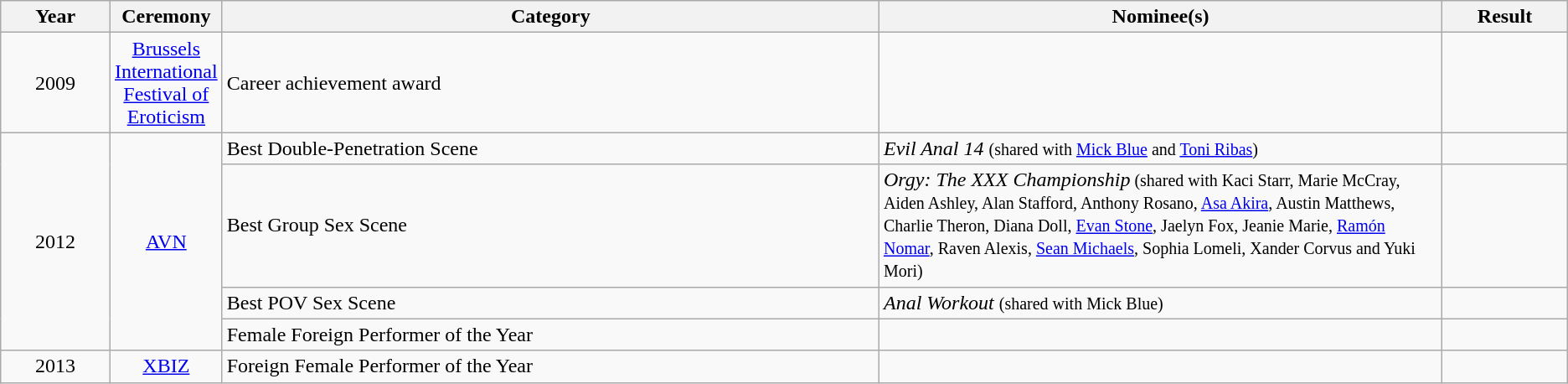<table class="wikitable">
<tr>
<th width="7%">Year</th>
<th width="7%">Ceremony</th>
<th width="42%">Category</th>
<th width="36%">Nominee(s)</th>
<th width="8%">Result</th>
</tr>
<tr>
<td align=center>2009</td>
<td align=center><a href='#'>Brussels International Festival of Eroticism</a></td>
<td>Career achievement award</td>
<td></td>
<td></td>
</tr>
<tr>
<td rowspan=4 align=center>2012</td>
<td rowspan=4 align=center><a href='#'>AVN</a></td>
<td>Best Double-Penetration Scene</td>
<td><em>Evil Anal 14</em> <small>(shared with <a href='#'>Mick Blue</a> and <a href='#'>Toni Ribas</a>)</small></td>
<td></td>
</tr>
<tr>
<td>Best Group Sex Scene</td>
<td><em>Orgy: The XXX Championship</em><small> (shared with Kaci Starr, Marie McCray, Aiden Ashley, Alan Stafford, Anthony Rosano, <a href='#'>Asa Akira</a>, Austin Matthews, Charlie Theron, Diana Doll, <a href='#'>Evan Stone</a>, Jaelyn Fox, Jeanie Marie, <a href='#'>Ramón Nomar</a>, Raven Alexis, <a href='#'>Sean Michaels</a>, Sophia Lomeli, Xander Corvus and Yuki Mori)</small></td>
<td></td>
</tr>
<tr>
<td>Best POV Sex Scene</td>
<td><em>Anal Workout</em> <small>(shared with Mick Blue)</small></td>
<td></td>
</tr>
<tr>
<td>Female Foreign Performer of the Year</td>
<td></td>
<td></td>
</tr>
<tr>
<td align=center>2013</td>
<td align=center><a href='#'>XBIZ</a></td>
<td>Foreign Female Performer of the Year</td>
<td></td>
<td></td>
</tr>
</table>
